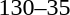<table style="text-align:center">
<tr>
<th width=200></th>
<th width=100></th>
<th width=200></th>
</tr>
<tr>
<td align=right></td>
<td>130–35</td>
<td align=left></td>
</tr>
</table>
